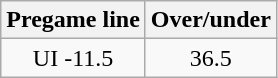<table class="wikitable">
<tr align="center">
<th style=>Pregame line</th>
<th style=>Over/under</th>
</tr>
<tr align="center">
<td>UI -11.5</td>
<td>36.5</td>
</tr>
</table>
